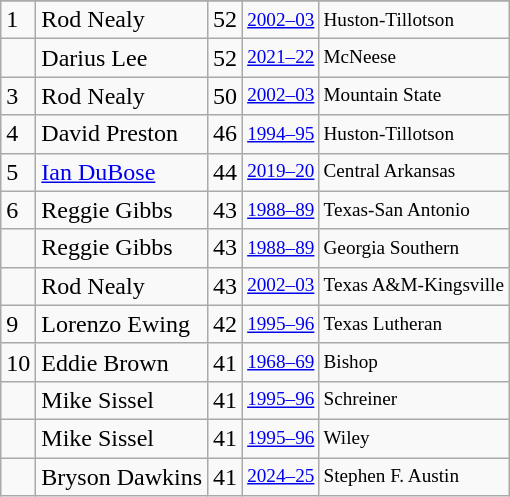<table class="wikitable">
<tr>
</tr>
<tr>
<td>1</td>
<td>Rod Nealy</td>
<td>52</td>
<td style="font-size:80%;"><a href='#'>2002–03</a></td>
<td style="font-size:80%;">Huston-Tillotson</td>
</tr>
<tr>
<td></td>
<td>Darius Lee</td>
<td>52</td>
<td style="font-size:80%;"><a href='#'>2021–22</a></td>
<td style="font-size:80%;">McNeese</td>
</tr>
<tr>
<td>3</td>
<td>Rod Nealy</td>
<td>50</td>
<td style="font-size:80%;"><a href='#'>2002–03</a></td>
<td style="font-size:80%;">Mountain State</td>
</tr>
<tr>
<td>4</td>
<td>David Preston</td>
<td>46</td>
<td style="font-size:80%;"><a href='#'>1994–95</a></td>
<td style="font-size:80%;">Huston-Tillotson</td>
</tr>
<tr>
<td>5</td>
<td><a href='#'>Ian DuBose</a></td>
<td>44</td>
<td style="font-size:80%;"><a href='#'>2019–20</a></td>
<td style="font-size:80%;">Central Arkansas</td>
</tr>
<tr>
<td>6</td>
<td>Reggie Gibbs</td>
<td>43</td>
<td style="font-size:80%;"><a href='#'>1988–89</a></td>
<td style="font-size:80%;">Texas-San Antonio</td>
</tr>
<tr>
<td></td>
<td>Reggie Gibbs</td>
<td>43</td>
<td style="font-size:80%;"><a href='#'>1988–89</a></td>
<td style="font-size:80%;">Georgia Southern</td>
</tr>
<tr>
<td></td>
<td>Rod Nealy</td>
<td>43</td>
<td style="font-size:80%;"><a href='#'>2002–03</a></td>
<td style="font-size:80%;">Texas A&M-Kingsville</td>
</tr>
<tr>
<td>9</td>
<td>Lorenzo Ewing</td>
<td>42</td>
<td style="font-size:80%;"><a href='#'>1995–96</a></td>
<td style="font-size:80%;">Texas Lutheran</td>
</tr>
<tr>
<td>10</td>
<td>Eddie Brown</td>
<td>41</td>
<td style="font-size:80%;"><a href='#'>1968–69</a></td>
<td style="font-size:80%;">Bishop</td>
</tr>
<tr>
<td></td>
<td>Mike Sissel</td>
<td>41</td>
<td style="font-size:80%;"><a href='#'>1995–96</a></td>
<td style="font-size:80%;">Schreiner</td>
</tr>
<tr>
<td></td>
<td>Mike Sissel</td>
<td>41</td>
<td style="font-size:80%;"><a href='#'>1995–96</a></td>
<td style="font-size:80%;">Wiley</td>
</tr>
<tr>
<td></td>
<td>Bryson Dawkins</td>
<td>41</td>
<td style="font-size:80%;"><a href='#'>2024–25</a></td>
<td style="font-size:80%;">Stephen F. Austin</td>
</tr>
</table>
